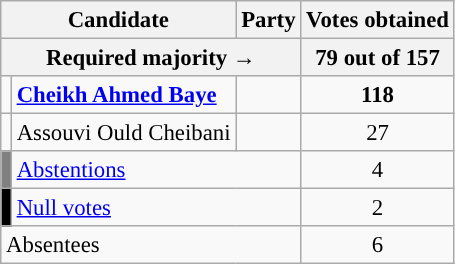<table class="wikitable" style="font-size:95%;">
<tr>
<th colspan=2>Candidate</th>
<th>Party</th>
<th>Votes obtained</th>
</tr>
<tr>
<th colspan=3>Required majority →</th>
<th>79 out of 157</th>
</tr>
<tr>
<td></td>
<td><strong><a href='#'>Cheikh Ahmed Baye</a></strong></td>
<td></td>
<td style="text-align:center;"><strong>118</strong> </td>
</tr>
<tr>
<td></td>
<td>Assouvi Ould Cheibani</td>
<td></td>
<td style="text-align:center;">27 </td>
</tr>
<tr>
<td style="background:gray;"></td>
<td colspan=2><a href='#'>Abstentions</a></td>
<td style="text-align:center;">4</td>
</tr>
<tr>
<td style="background:black;"></td>
<td colspan=2><a href='#'>Null votes</a></td>
<td style="text-align:center;">2</td>
</tr>
<tr>
<td colspan=3>Absentees</td>
<td style="text-align:center;">6</td>
</tr>
</table>
